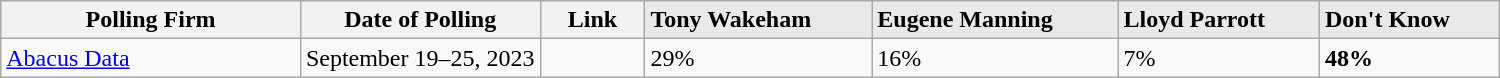<table class="wikitable sortable">
<tr style="background:#e9e9e9;">
<th width=20%>Polling Firm</th>
<th width=16%>Date of Polling</th>
<th style="width:7%;" class="unsortable">Link</th>
<td><strong>Tony Wakeham</strong></td>
<td><strong>Eugene Manning</strong></td>
<td><strong>Lloyd Parrott</strong></td>
<td><strong>Don't Know</strong></td>
</tr>
<tr>
<td><a href='#'>Abacus Data</a></td>
<td>September 19–25, 2023</td>
<td></td>
<td>29%</td>
<td>16%</td>
<td>7%</td>
<td><strong>48%</strong></td>
</tr>
</table>
